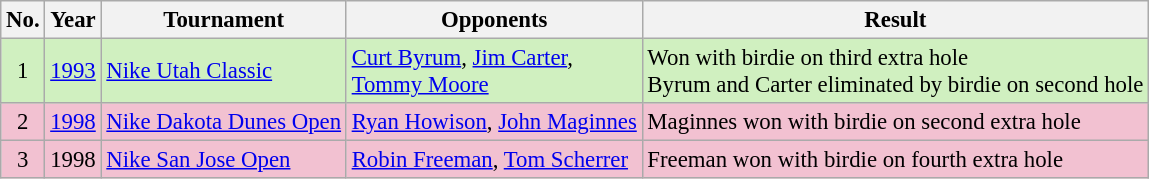<table class="wikitable" style="font-size:95%;">
<tr>
<th>No.</th>
<th>Year</th>
<th>Tournament</th>
<th>Opponents</th>
<th>Result</th>
</tr>
<tr style="background:#D0F0C0;">
<td align=center>1</td>
<td><a href='#'>1993</a></td>
<td><a href='#'>Nike Utah Classic</a></td>
<td> <a href='#'>Curt Byrum</a>,  <a href='#'>Jim Carter</a>,<br> <a href='#'>Tommy Moore</a></td>
<td>Won with birdie on third extra hole<br>Byrum and Carter eliminated by birdie on second hole</td>
</tr>
<tr style="background:#F2C1D1;">
<td align=center>2</td>
<td><a href='#'>1998</a></td>
<td><a href='#'>Nike Dakota Dunes Open</a></td>
<td> <a href='#'>Ryan Howison</a>,  <a href='#'>John Maginnes</a></td>
<td>Maginnes won with birdie on second extra hole</td>
</tr>
<tr style="background:#F2C1D1;">
<td align=center>3</td>
<td>1998</td>
<td><a href='#'>Nike San Jose Open</a></td>
<td> <a href='#'>Robin Freeman</a>,  <a href='#'>Tom Scherrer</a></td>
<td>Freeman won with birdie on fourth extra hole</td>
</tr>
</table>
